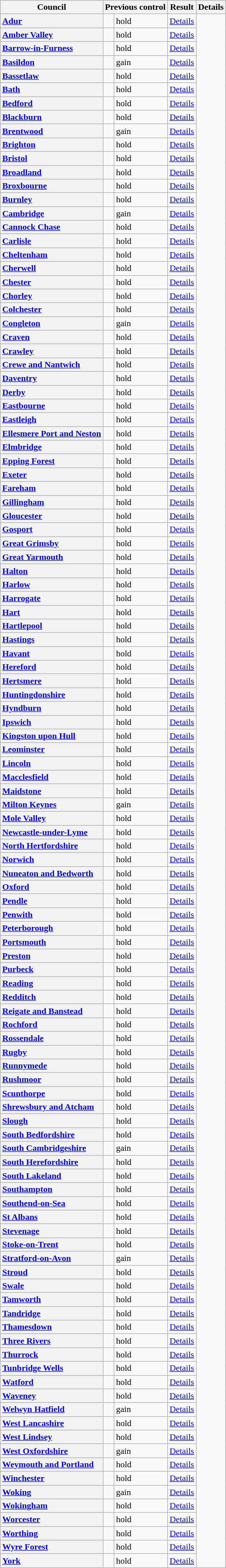<table class="wikitable sortable" border="1">
<tr>
<th scope="col">Council</th>
<th colspan=2>Previous control</th>
<th colspan=2>Result</th>
<th class="unsortable" scope="col">Details</th>
</tr>
<tr>
<th scope="row" style="text-align: left;"><a href='#'>Adur</a></th>
<td></td>
<td> hold</td>
<td><a href='#'>Details</a></td>
</tr>
<tr>
<th scope="row" style="text-align: left;"><a href='#'>Amber Valley</a></th>
<td></td>
<td> hold</td>
<td><a href='#'>Details</a></td>
</tr>
<tr>
<th scope="row" style="text-align: left;"><a href='#'>Barrow-in-Furness</a></th>
<td></td>
<td> hold</td>
<td><a href='#'>Details</a></td>
</tr>
<tr>
<th scope="row" style="text-align: left;"><a href='#'>Basildon</a></th>
<td></td>
<td> gain</td>
<td><a href='#'>Details</a></td>
</tr>
<tr>
<th scope="row" style="text-align: left;"><a href='#'>Bassetlaw</a></th>
<td></td>
<td> hold</td>
<td><a href='#'>Details</a></td>
</tr>
<tr>
<th scope="row" style="text-align: left;"><a href='#'>Bath</a></th>
<td></td>
<td> hold</td>
<td><a href='#'>Details</a></td>
</tr>
<tr>
<th scope="row" style="text-align: left;"><a href='#'>Bedford</a></th>
<td></td>
<td> hold</td>
<td><a href='#'>Details</a></td>
</tr>
<tr>
<th scope="row" style="text-align: left;"><a href='#'>Blackburn</a></th>
<td></td>
<td> hold</td>
<td><a href='#'>Details</a></td>
</tr>
<tr>
<th scope="row" style="text-align: left;"><a href='#'>Brentwood</a></th>
<td></td>
<td> gain</td>
<td><a href='#'>Details</a></td>
</tr>
<tr>
<th scope="row" style="text-align: left;"><a href='#'>Brighton</a></th>
<td></td>
<td> hold</td>
<td><a href='#'>Details</a></td>
</tr>
<tr>
<th scope="row" style="text-align: left;"><a href='#'>Bristol</a></th>
<td></td>
<td> hold</td>
<td><a href='#'>Details</a></td>
</tr>
<tr>
<th scope="row" style="text-align: left;"><a href='#'>Broadland</a></th>
<td></td>
<td> hold</td>
<td><a href='#'>Details</a></td>
</tr>
<tr>
<th scope="row" style="text-align: left;"><a href='#'>Broxbourne</a></th>
<td></td>
<td> hold</td>
<td><a href='#'>Details</a></td>
</tr>
<tr>
<th scope="row" style="text-align: left;"><a href='#'>Burnley</a></th>
<td></td>
<td> hold</td>
<td><a href='#'>Details</a></td>
</tr>
<tr>
<th scope="row" style="text-align: left;"><a href='#'>Cambridge</a></th>
<td></td>
<td> gain</td>
<td><a href='#'>Details</a></td>
</tr>
<tr>
<th scope="row" style="text-align: left;"><a href='#'>Cannock Chase</a></th>
<td></td>
<td> hold</td>
<td><a href='#'>Details</a></td>
</tr>
<tr>
<th scope="row" style="text-align: left;"><a href='#'>Carlisle</a></th>
<td></td>
<td> hold</td>
<td><a href='#'>Details</a></td>
</tr>
<tr>
<th scope="row" style="text-align: left;"><a href='#'>Cheltenham</a></th>
<td></td>
<td> hold</td>
<td><a href='#'>Details</a></td>
</tr>
<tr>
<th scope="row" style="text-align: left;"><a href='#'>Cherwell</a></th>
<td></td>
<td> hold</td>
<td><a href='#'>Details</a></td>
</tr>
<tr>
<th scope="row" style="text-align: left;"><a href='#'>Chester</a></th>
<td></td>
<td> hold</td>
<td><a href='#'>Details</a></td>
</tr>
<tr>
<th scope="row" style="text-align: left;"><a href='#'>Chorley</a></th>
<td></td>
<td> hold</td>
<td><a href='#'>Details</a></td>
</tr>
<tr>
<th scope="row" style="text-align: left;"><a href='#'>Colchester</a></th>
<td></td>
<td> hold</td>
<td><a href='#'>Details</a></td>
</tr>
<tr>
<th scope="row" style="text-align: left;"><a href='#'>Congleton</a></th>
<td></td>
<td> gain</td>
<td><a href='#'>Details</a></td>
</tr>
<tr>
<th scope="row" style="text-align: left;"><a href='#'>Craven</a></th>
<td></td>
<td> hold</td>
<td><a href='#'>Details</a></td>
</tr>
<tr>
<th scope="row" style="text-align: left;"><a href='#'>Crawley</a></th>
<td></td>
<td> hold</td>
<td><a href='#'>Details</a></td>
</tr>
<tr>
<th scope="row" style="text-align: left;"><a href='#'>Crewe and Nantwich</a></th>
<td></td>
<td> hold</td>
<td><a href='#'>Details</a></td>
</tr>
<tr>
<th scope="row" style="text-align: left;"><a href='#'>Daventry</a></th>
<td></td>
<td> hold</td>
<td><a href='#'>Details</a></td>
</tr>
<tr>
<th scope="row" style="text-align: left;"><a href='#'>Derby</a></th>
<td></td>
<td> hold</td>
<td><a href='#'>Details</a></td>
</tr>
<tr>
<th scope="row" style="text-align: left;"><a href='#'>Eastbourne</a></th>
<td></td>
<td> hold</td>
<td><a href='#'>Details</a></td>
</tr>
<tr>
<th scope="row" style="text-align: left;"><a href='#'>Eastleigh</a></th>
<td></td>
<td> hold</td>
<td><a href='#'>Details</a></td>
</tr>
<tr>
<th scope="row" style="text-align: left;"><a href='#'>Ellesmere Port and Neston</a></th>
<td></td>
<td> hold</td>
<td><a href='#'>Details</a></td>
</tr>
<tr>
<th scope="row" style="text-align: left;"><a href='#'>Elmbridge</a></th>
<td></td>
<td> hold</td>
<td><a href='#'>Details</a></td>
</tr>
<tr>
<th scope="row" style="text-align: left;"><a href='#'>Epping Forest</a></th>
<td></td>
<td> hold</td>
<td><a href='#'>Details</a></td>
</tr>
<tr>
<th scope="row" style="text-align: left;"><a href='#'>Exeter</a></th>
<td></td>
<td> hold</td>
<td><a href='#'>Details</a></td>
</tr>
<tr>
<th scope="row" style="text-align: left;"><a href='#'>Fareham</a></th>
<td></td>
<td> hold</td>
<td><a href='#'>Details</a></td>
</tr>
<tr>
<th scope="row" style="text-align: left;"><a href='#'>Gillingham</a></th>
<td></td>
<td> hold</td>
<td><a href='#'>Details</a></td>
</tr>
<tr>
<th scope="row" style="text-align: left;"><a href='#'>Gloucester</a></th>
<td></td>
<td> hold</td>
<td><a href='#'>Details</a></td>
</tr>
<tr>
<th scope="row" style="text-align: left;"><a href='#'>Gosport</a></th>
<td></td>
<td> hold</td>
<td><a href='#'>Details</a></td>
</tr>
<tr>
<th scope="row" style="text-align: left;"><a href='#'>Great Grimsby</a></th>
<td></td>
<td> hold</td>
<td><a href='#'>Details</a></td>
</tr>
<tr>
<th scope="row" style="text-align: left;"><a href='#'>Great Yarmouth</a></th>
<td></td>
<td> hold</td>
<td><a href='#'>Details</a></td>
</tr>
<tr>
<th scope="row" style="text-align: left;"><a href='#'>Halton</a></th>
<td></td>
<td> hold</td>
<td><a href='#'>Details</a></td>
</tr>
<tr>
<th scope="row" style="text-align: left;"><a href='#'>Harlow</a></th>
<td></td>
<td> hold</td>
<td><a href='#'>Details</a></td>
</tr>
<tr>
<th scope="row" style="text-align: left;"><a href='#'>Harrogate</a></th>
<td></td>
<td> hold</td>
<td><a href='#'>Details</a></td>
</tr>
<tr>
<th scope="row" style="text-align: left;"><a href='#'>Hart</a></th>
<td></td>
<td> hold</td>
<td><a href='#'>Details</a></td>
</tr>
<tr>
<th scope="row" style="text-align: left;"><a href='#'>Hartlepool</a></th>
<td></td>
<td> hold</td>
<td><a href='#'>Details</a></td>
</tr>
<tr>
<th scope="row" style="text-align: left;"><a href='#'>Hastings</a></th>
<td></td>
<td> hold</td>
<td><a href='#'>Details</a></td>
</tr>
<tr>
<th scope="row" style="text-align: left;"><a href='#'>Havant</a></th>
<td></td>
<td> hold</td>
<td><a href='#'>Details</a></td>
</tr>
<tr>
<th scope="row" style="text-align: left;"><a href='#'>Hereford</a></th>
<td></td>
<td> hold</td>
<td><a href='#'>Details</a></td>
</tr>
<tr>
<th scope="row" style="text-align: left;"><a href='#'>Hertsmere</a></th>
<td></td>
<td> hold</td>
<td><a href='#'>Details</a></td>
</tr>
<tr>
<th scope="row" style="text-align: left;"><a href='#'>Huntingdonshire</a></th>
<td></td>
<td> hold</td>
<td><a href='#'>Details</a></td>
</tr>
<tr>
<th scope="row" style="text-align: left;"><a href='#'>Hyndburn</a></th>
<td></td>
<td> hold</td>
<td><a href='#'>Details</a></td>
</tr>
<tr>
<th scope="row" style="text-align: left;"><a href='#'>Ipswich</a></th>
<td></td>
<td> hold</td>
<td><a href='#'>Details</a></td>
</tr>
<tr>
<th scope="row" style="text-align: left;"><a href='#'>Kingston upon Hull</a></th>
<td></td>
<td> hold</td>
<td><a href='#'>Details</a></td>
</tr>
<tr>
<th scope="row" style="text-align: left;"><a href='#'>Leominster</a></th>
<td></td>
<td> hold</td>
<td><a href='#'>Details</a></td>
</tr>
<tr>
<th scope="row" style="text-align: left;"><a href='#'>Lincoln</a></th>
<td></td>
<td> hold</td>
<td><a href='#'>Details</a></td>
</tr>
<tr>
<th scope="row" style="text-align: left;"><a href='#'>Macclesfield</a></th>
<td></td>
<td> hold</td>
<td><a href='#'>Details</a></td>
</tr>
<tr>
<th scope="row" style="text-align: left;"><a href='#'>Maidstone</a></th>
<td></td>
<td> hold</td>
<td><a href='#'>Details</a></td>
</tr>
<tr>
<th scope="row" style="text-align: left;"><a href='#'>Milton Keynes</a></th>
<td></td>
<td> gain</td>
<td><a href='#'>Details</a></td>
</tr>
<tr>
<th scope="row" style="text-align: left;"><a href='#'>Mole Valley</a></th>
<td></td>
<td> hold</td>
<td><a href='#'>Details</a></td>
</tr>
<tr>
<th scope="row" style="text-align: left;"><a href='#'>Newcastle-under-Lyme</a></th>
<td></td>
<td> hold</td>
<td><a href='#'>Details</a></td>
</tr>
<tr>
<th scope="row" style="text-align: left;"><a href='#'>North Hertfordshire</a></th>
<td></td>
<td> hold</td>
<td><a href='#'>Details</a></td>
</tr>
<tr>
<th scope="row" style="text-align: left;"><a href='#'>Norwich</a></th>
<td></td>
<td> hold</td>
<td><a href='#'>Details</a></td>
</tr>
<tr>
<th scope="row" style="text-align: left;"><a href='#'>Nuneaton and Bedworth</a></th>
<td></td>
<td> hold</td>
<td><a href='#'>Details</a></td>
</tr>
<tr>
<th scope="row" style="text-align: left;"><a href='#'>Oxford</a></th>
<td></td>
<td> hold</td>
<td><a href='#'>Details</a></td>
</tr>
<tr>
<th scope="row" style="text-align: left;"><a href='#'>Pendle</a></th>
<td></td>
<td> hold</td>
<td><a href='#'>Details</a></td>
</tr>
<tr>
<th scope="row" style="text-align: left;"><a href='#'>Penwith</a></th>
<td></td>
<td> hold</td>
<td><a href='#'>Details</a></td>
</tr>
<tr>
<th scope="row" style="text-align: left;"><a href='#'>Peterborough</a></th>
<td></td>
<td> hold</td>
<td><a href='#'>Details</a></td>
</tr>
<tr>
<th scope="row" style="text-align: left;"><a href='#'>Portsmouth</a></th>
<td></td>
<td> hold</td>
<td><a href='#'>Details</a></td>
</tr>
<tr>
<th scope="row" style="text-align: left;"><a href='#'>Preston</a></th>
<td></td>
<td> hold</td>
<td><a href='#'>Details</a></td>
</tr>
<tr>
<th scope="row" style="text-align: left;"><a href='#'>Purbeck</a></th>
<td></td>
<td> hold</td>
<td><a href='#'>Details</a></td>
</tr>
<tr>
<th scope="row" style="text-align: left;"><a href='#'>Reading</a></th>
<td></td>
<td> hold</td>
<td><a href='#'>Details</a></td>
</tr>
<tr>
<th scope="row" style="text-align: left;"><a href='#'>Redditch</a></th>
<td></td>
<td> hold</td>
<td><a href='#'>Details</a></td>
</tr>
<tr>
<th scope="row" style="text-align: left;"><a href='#'>Reigate and Banstead</a></th>
<td></td>
<td> hold</td>
<td><a href='#'>Details</a></td>
</tr>
<tr>
<th scope="row" style="text-align: left;"><a href='#'>Rochford</a></th>
<td></td>
<td> hold</td>
<td><a href='#'>Details</a></td>
</tr>
<tr>
<th scope="row" style="text-align: left;"><a href='#'>Rossendale</a></th>
<td></td>
<td> hold</td>
<td><a href='#'>Details</a></td>
</tr>
<tr>
<th scope="row" style="text-align: left;"><a href='#'>Rugby</a></th>
<td></td>
<td> hold</td>
<td><a href='#'>Details</a></td>
</tr>
<tr>
<th scope="row" style="text-align: left;"><a href='#'>Runnymede</a></th>
<td></td>
<td> hold</td>
<td><a href='#'>Details</a></td>
</tr>
<tr>
<th scope="row" style="text-align: left;"><a href='#'>Rushmoor</a></th>
<td></td>
<td> hold</td>
<td><a href='#'>Details</a></td>
</tr>
<tr>
<th scope="row" style="text-align: left;"><a href='#'>Scunthorpe</a></th>
<td></td>
<td> hold</td>
<td><a href='#'>Details</a></td>
</tr>
<tr>
<th scope="row" style="text-align: left;"><a href='#'>Shrewsbury and Atcham</a></th>
<td></td>
<td> hold</td>
<td><a href='#'>Details</a></td>
</tr>
<tr>
<th scope="row" style="text-align: left;"><a href='#'>Slough</a></th>
<td></td>
<td> hold</td>
<td><a href='#'>Details</a></td>
</tr>
<tr>
<th scope="row" style="text-align: left;"><a href='#'>South Bedfordshire</a></th>
<td></td>
<td> hold</td>
<td><a href='#'>Details</a></td>
</tr>
<tr>
<th scope="row" style="text-align: left;"><a href='#'>South Cambridgeshire</a></th>
<td></td>
<td> gain</td>
<td><a href='#'>Details</a></td>
</tr>
<tr>
<th scope="row" style="text-align: left;"><a href='#'>South Herefordshire</a></th>
<td></td>
<td> hold</td>
<td><a href='#'>Details</a></td>
</tr>
<tr>
<th scope="row" style="text-align: left;"><a href='#'>South Lakeland</a></th>
<td></td>
<td> hold</td>
<td><a href='#'>Details</a></td>
</tr>
<tr>
<th scope="row" style="text-align: left;"><a href='#'>Southampton</a></th>
<td></td>
<td> hold</td>
<td><a href='#'>Details</a></td>
</tr>
<tr>
<th scope="row" style="text-align: left;"><a href='#'>Southend-on-Sea</a></th>
<td></td>
<td> hold</td>
<td><a href='#'>Details</a></td>
</tr>
<tr>
<th scope="row" style="text-align: left;"><a href='#'>St Albans</a></th>
<td></td>
<td> hold</td>
<td><a href='#'>Details</a></td>
</tr>
<tr>
<th scope="row" style="text-align: left;"><a href='#'>Stevenage</a></th>
<td></td>
<td> hold</td>
<td><a href='#'>Details</a></td>
</tr>
<tr>
<th scope="row" style="text-align: left;"><a href='#'>Stoke-on-Trent</a></th>
<td></td>
<td> hold</td>
<td><a href='#'>Details</a></td>
</tr>
<tr>
<th scope="row" style="text-align: left;"><a href='#'>Stratford-on-Avon</a></th>
<td></td>
<td> gain</td>
<td><a href='#'>Details</a></td>
</tr>
<tr>
<th scope="row" style="text-align: left;"><a href='#'>Stroud</a></th>
<td></td>
<td> hold</td>
<td><a href='#'>Details</a></td>
</tr>
<tr>
<th scope="row" style="text-align: left;"><a href='#'>Swale</a></th>
<td></td>
<td> hold</td>
<td><a href='#'>Details</a></td>
</tr>
<tr>
<th scope="row" style="text-align: left;"><a href='#'>Tamworth</a></th>
<td></td>
<td> hold</td>
<td><a href='#'>Details</a></td>
</tr>
<tr>
<th scope="row" style="text-align: left;"><a href='#'>Tandridge</a></th>
<td></td>
<td> hold</td>
<td><a href='#'>Details</a></td>
</tr>
<tr>
<th scope="row" style="text-align: left;"><a href='#'>Thamesdown</a></th>
<td></td>
<td> hold</td>
<td><a href='#'>Details</a></td>
</tr>
<tr>
<th scope="row" style="text-align: left;"><a href='#'>Three Rivers</a></th>
<td></td>
<td> hold</td>
<td><a href='#'>Details</a></td>
</tr>
<tr>
<th scope="row" style="text-align: left;"><a href='#'>Thurrock</a></th>
<td></td>
<td> hold</td>
<td><a href='#'>Details</a></td>
</tr>
<tr>
<th scope="row" style="text-align: left;"><a href='#'>Tunbridge Wells</a></th>
<td></td>
<td> hold</td>
<td><a href='#'>Details</a></td>
</tr>
<tr>
<th scope="row" style="text-align: left;"><a href='#'>Watford</a></th>
<td></td>
<td> hold</td>
<td><a href='#'>Details</a></td>
</tr>
<tr>
<th scope="row" style="text-align: left;"><a href='#'>Waveney</a></th>
<td></td>
<td> hold</td>
<td><a href='#'>Details</a></td>
</tr>
<tr>
<th scope="row" style="text-align: left;"><a href='#'>Welwyn Hatfield</a></th>
<td></td>
<td> gain</td>
<td><a href='#'>Details</a></td>
</tr>
<tr>
<th scope="row" style="text-align: left;"><a href='#'>West Lancashire</a></th>
<td></td>
<td> hold</td>
<td><a href='#'>Details</a></td>
</tr>
<tr>
<th scope="row" style="text-align: left;"><a href='#'>West Lindsey</a></th>
<td></td>
<td> hold</td>
<td><a href='#'>Details</a></td>
</tr>
<tr>
<th scope="row" style="text-align: left;"><a href='#'>West Oxfordshire</a></th>
<td></td>
<td> gain</td>
<td><a href='#'>Details</a></td>
</tr>
<tr>
<th scope="row" style="text-align: left;"><a href='#'>Weymouth and Portland</a></th>
<td></td>
<td> hold</td>
<td><a href='#'>Details</a></td>
</tr>
<tr>
<th scope="row" style="text-align: left;"><a href='#'>Winchester</a></th>
<td></td>
<td> hold</td>
<td><a href='#'>Details</a></td>
</tr>
<tr>
<th scope="row" style="text-align: left;"><a href='#'>Woking</a></th>
<td></td>
<td> gain</td>
<td><a href='#'>Details</a></td>
</tr>
<tr>
<th scope="row" style="text-align: left;"><a href='#'>Wokingham</a></th>
<td></td>
<td> hold</td>
<td><a href='#'>Details</a></td>
</tr>
<tr>
<th scope="row" style="text-align: left;"><a href='#'>Worcester</a></th>
<td></td>
<td> hold</td>
<td><a href='#'>Details</a></td>
</tr>
<tr>
<th scope="row" style="text-align: left;"><a href='#'>Worthing</a></th>
<td></td>
<td> hold</td>
<td><a href='#'>Details</a></td>
</tr>
<tr>
<th scope="row" style="text-align: left;"><a href='#'>Wyre Forest</a></th>
<td></td>
<td> hold</td>
<td><a href='#'>Details</a></td>
</tr>
<tr>
<th scope="row" style="text-align: left;"><a href='#'>York</a></th>
<td></td>
<td> hold</td>
<td><a href='#'>Details</a></td>
</tr>
</table>
